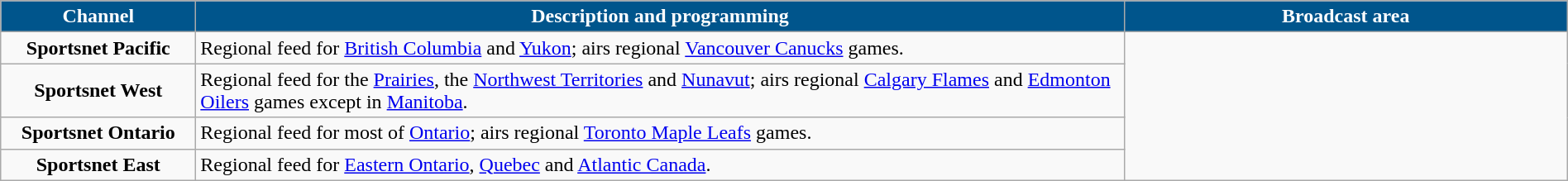<table class="wikitable" style="width:100%">
<tr>
<th style="background:#00558c; color:white">Channel</th>
<th style="background:#00558c; color:white">Description and programming</th>
<th style="background:#00558c; color:white">Broadcast area</th>
</tr>
<tr>
<td style="text-align:center; width:150px;"><strong>Sportsnet Pacific</strong></td>
<td>Regional feed for <a href='#'>British Columbia</a> and <a href='#'>Yukon</a>; airs regional <a href='#'>Vancouver Canucks</a> games.</td>
<td rowspan="4"  style="text-align:center; width:350px;"><br></td>
</tr>
<tr>
<td style="text-align:center; width:150px;"><strong>Sportsnet West</strong></td>
<td>Regional feed for the <a href='#'>Prairies</a>, the <a href='#'>Northwest Territories</a> and <a href='#'>Nunavut</a>; airs regional <a href='#'>Calgary Flames</a> and <a href='#'>Edmonton Oilers</a> games except in <a href='#'>Manitoba</a>.</td>
</tr>
<tr>
<td style="text-align:center; width:150px;"><strong>Sportsnet Ontario</strong></td>
<td>Regional feed for most of <a href='#'>Ontario</a>; airs regional <a href='#'>Toronto Maple Leafs</a> games.</td>
</tr>
<tr>
<td style="text-align:center; width:150px;"><strong>Sportsnet East</strong></td>
<td>Regional feed for <a href='#'>Eastern Ontario</a>, <a href='#'>Quebec</a> and <a href='#'>Atlantic Canada</a>.</td>
</tr>
</table>
